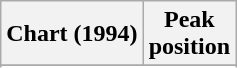<table class="wikitable">
<tr>
<th>Chart (1994)</th>
<th>Peak<br>position</th>
</tr>
<tr>
</tr>
<tr>
</tr>
</table>
